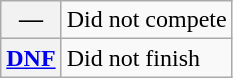<table class="wikitable">
<tr>
<th scope="row">—</th>
<td>Did not compete</td>
</tr>
<tr>
<th scope="row"><a href='#'>DNF</a></th>
<td>Did not finish</td>
</tr>
</table>
